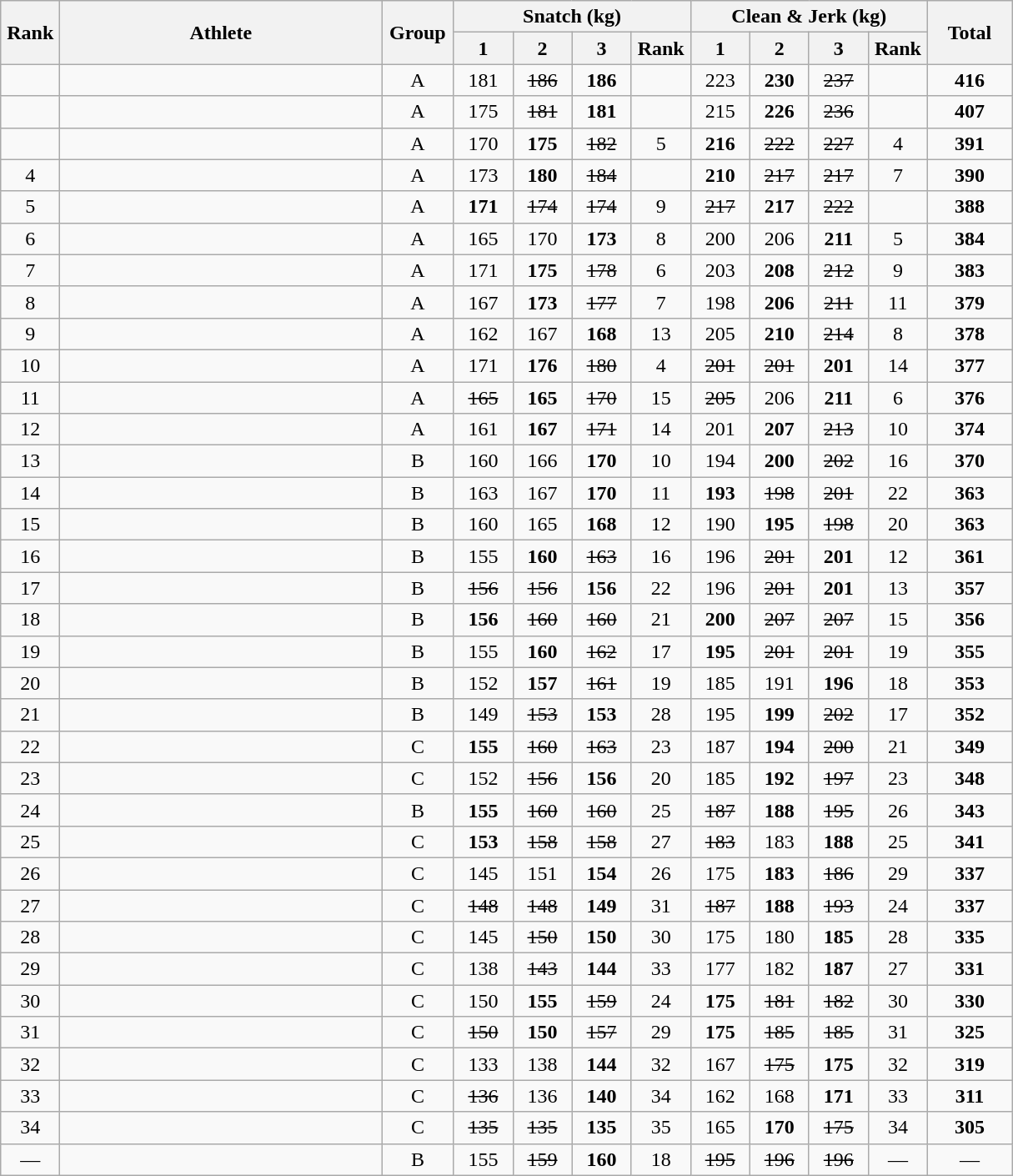<table class = "wikitable" style="text-align:center;">
<tr>
<th rowspan=2 width=40>Rank</th>
<th rowspan=2 width=250>Athlete</th>
<th rowspan=2 width=50>Group</th>
<th colspan=4>Snatch (kg)</th>
<th colspan=4>Clean & Jerk (kg)</th>
<th rowspan=2 width=60>Total</th>
</tr>
<tr>
<th width=40>1</th>
<th width=40>2</th>
<th width=40>3</th>
<th width=40>Rank</th>
<th width=40>1</th>
<th width=40>2</th>
<th width=40>3</th>
<th width=40>Rank</th>
</tr>
<tr>
<td></td>
<td align=left></td>
<td>A</td>
<td>181</td>
<td><s>186 </s></td>
<td><strong>186</strong></td>
<td></td>
<td>223</td>
<td><strong>230</strong></td>
<td><s>237 </s></td>
<td></td>
<td><strong>416</strong></td>
</tr>
<tr>
<td></td>
<td align=left></td>
<td>A</td>
<td>175</td>
<td><s>181 </s></td>
<td><strong>181</strong></td>
<td></td>
<td>215</td>
<td><strong>226</strong></td>
<td><s>236 </s></td>
<td></td>
<td><strong>407</strong></td>
</tr>
<tr>
<td></td>
<td align=left></td>
<td>A</td>
<td>170</td>
<td><strong>175</strong></td>
<td><s>182 </s></td>
<td>5</td>
<td><strong>216</strong></td>
<td><s>222 </s></td>
<td><s>227 </s></td>
<td>4</td>
<td><strong>391</strong></td>
</tr>
<tr>
<td>4</td>
<td align=left></td>
<td>A</td>
<td>173</td>
<td><strong>180</strong></td>
<td><s>184 </s></td>
<td></td>
<td><strong>210</strong></td>
<td><s>217 </s></td>
<td><s>217 </s></td>
<td>7</td>
<td><strong>390</strong></td>
</tr>
<tr>
<td>5</td>
<td align=left></td>
<td>A</td>
<td><strong>171</strong></td>
<td><s>174 </s></td>
<td><s>174 </s></td>
<td>9</td>
<td><s>217 </s></td>
<td><strong>217</strong></td>
<td><s>222 </s></td>
<td></td>
<td><strong>388</strong></td>
</tr>
<tr>
<td>6</td>
<td align=left></td>
<td>A</td>
<td>165</td>
<td>170</td>
<td><strong>173</strong></td>
<td>8</td>
<td>200</td>
<td>206</td>
<td><strong>211</strong></td>
<td>5</td>
<td><strong>384</strong></td>
</tr>
<tr>
<td>7</td>
<td align=left></td>
<td>A</td>
<td>171</td>
<td><strong>175</strong></td>
<td><s>178 </s></td>
<td>6</td>
<td>203</td>
<td><strong>208</strong></td>
<td><s>212 </s></td>
<td>9</td>
<td><strong>383</strong></td>
</tr>
<tr>
<td>8</td>
<td align=left></td>
<td>A</td>
<td>167</td>
<td><strong>173</strong></td>
<td><s>177 </s></td>
<td>7</td>
<td>198</td>
<td><strong>206</strong></td>
<td><s>211 </s></td>
<td>11</td>
<td><strong>379</strong></td>
</tr>
<tr>
<td>9</td>
<td align=left></td>
<td>A</td>
<td>162</td>
<td>167</td>
<td><strong>168</strong></td>
<td>13</td>
<td>205</td>
<td><strong>210</strong></td>
<td><s>214 </s></td>
<td>8</td>
<td><strong>378</strong></td>
</tr>
<tr>
<td>10</td>
<td align=left></td>
<td>A</td>
<td>171</td>
<td><strong>176</strong></td>
<td><s>180 </s></td>
<td>4</td>
<td><s>201 </s></td>
<td><s>201 </s></td>
<td><strong>201</strong></td>
<td>14</td>
<td><strong>377</strong></td>
</tr>
<tr>
<td>11</td>
<td align=left></td>
<td>A</td>
<td><s>165 </s></td>
<td><strong>165</strong></td>
<td><s>170 </s></td>
<td>15</td>
<td><s>205 </s></td>
<td>206</td>
<td><strong>211</strong></td>
<td>6</td>
<td><strong>376</strong></td>
</tr>
<tr>
<td>12</td>
<td align=left></td>
<td>A</td>
<td>161</td>
<td><strong>167</strong></td>
<td><s>171 </s></td>
<td>14</td>
<td>201</td>
<td><strong>207</strong></td>
<td><s>213 </s></td>
<td>10</td>
<td><strong>374</strong></td>
</tr>
<tr>
<td>13</td>
<td align=left></td>
<td>B</td>
<td>160</td>
<td>166</td>
<td><strong>170</strong></td>
<td>10</td>
<td>194</td>
<td><strong>200</strong></td>
<td><s>202 </s></td>
<td>16</td>
<td><strong>370</strong></td>
</tr>
<tr>
<td>14</td>
<td align=left></td>
<td>B</td>
<td>163</td>
<td>167</td>
<td><strong>170</strong></td>
<td>11</td>
<td><strong>193</strong></td>
<td><s>198 </s></td>
<td><s>201 </s></td>
<td>22</td>
<td><strong>363</strong></td>
</tr>
<tr>
<td>15</td>
<td align=left></td>
<td>B</td>
<td>160</td>
<td>165</td>
<td><strong>168</strong></td>
<td>12</td>
<td>190</td>
<td><strong>195</strong></td>
<td><s>198 </s></td>
<td>20</td>
<td><strong>363</strong></td>
</tr>
<tr>
<td>16</td>
<td align=left></td>
<td>B</td>
<td>155</td>
<td><strong>160</strong></td>
<td><s>163 </s></td>
<td>16</td>
<td>196</td>
<td><s>201 </s></td>
<td><strong>201</strong></td>
<td>12</td>
<td><strong>361</strong></td>
</tr>
<tr>
<td>17</td>
<td align=left></td>
<td>B</td>
<td><s>156 </s></td>
<td><s>156 </s></td>
<td><strong>156</strong></td>
<td>22</td>
<td>196</td>
<td><s>201 </s></td>
<td><strong>201</strong></td>
<td>13</td>
<td><strong>357</strong></td>
</tr>
<tr>
<td>18</td>
<td align=left></td>
<td>B</td>
<td><strong>156</strong></td>
<td><s>160 </s></td>
<td><s>160 </s></td>
<td>21</td>
<td><strong>200</strong></td>
<td><s>207 </s></td>
<td><s>207</s></td>
<td>15</td>
<td><strong>356</strong></td>
</tr>
<tr>
<td>19</td>
<td align=left></td>
<td>B</td>
<td>155</td>
<td><strong>160</strong></td>
<td><s>162  </s></td>
<td>17</td>
<td><strong>195</strong></td>
<td><s>201 </s></td>
<td><s>201 </s></td>
<td>19</td>
<td><strong>355</strong></td>
</tr>
<tr>
<td>20</td>
<td align=left></td>
<td>B</td>
<td>152</td>
<td><strong>157</strong></td>
<td><s>161 </s></td>
<td>19</td>
<td>185</td>
<td>191</td>
<td><strong>196</strong></td>
<td>18</td>
<td><strong>353</strong></td>
</tr>
<tr>
<td>21</td>
<td align=left></td>
<td>B</td>
<td>149</td>
<td><s>153 </s></td>
<td><strong>153</strong></td>
<td>28</td>
<td>195</td>
<td><strong>199</strong></td>
<td><s>202 </s></td>
<td>17</td>
<td><strong>352</strong></td>
</tr>
<tr>
<td>22</td>
<td align=left></td>
<td>C</td>
<td><strong>155</strong></td>
<td><s>160 </s></td>
<td><s>163 </s></td>
<td>23</td>
<td>187</td>
<td><strong>194</strong></td>
<td><s>200 </s></td>
<td>21</td>
<td><strong>349</strong></td>
</tr>
<tr>
<td>23</td>
<td align=left></td>
<td>C</td>
<td>152</td>
<td><s>156 </s></td>
<td><strong>156</strong></td>
<td>20</td>
<td>185</td>
<td><strong>192</strong></td>
<td><s>197 </s></td>
<td>23</td>
<td><strong>348</strong></td>
</tr>
<tr>
<td>24</td>
<td align=left></td>
<td>B</td>
<td><strong>155</strong></td>
<td><s>160 </s></td>
<td><s>160 </s></td>
<td>25</td>
<td><s>187 </s></td>
<td><strong>188</strong></td>
<td><s>195 </s></td>
<td>26</td>
<td><strong>343</strong></td>
</tr>
<tr>
<td>25</td>
<td align=left></td>
<td>C</td>
<td><strong>153</strong></td>
<td><s>158 </s></td>
<td><s>158 </s></td>
<td>27</td>
<td><s>183</s></td>
<td>183</td>
<td><strong>188</strong></td>
<td>25</td>
<td><strong>341</strong></td>
</tr>
<tr>
<td>26</td>
<td align=left></td>
<td>C</td>
<td>145</td>
<td>151</td>
<td><strong>154</strong></td>
<td>26</td>
<td>175</td>
<td><strong>183</strong></td>
<td><s>186 </s></td>
<td>29</td>
<td><strong>337</strong></td>
</tr>
<tr>
<td>27</td>
<td align=left></td>
<td>C</td>
<td><s>148 </s></td>
<td><s>148 </s></td>
<td><strong>149</strong></td>
<td>31</td>
<td><s>187 </s></td>
<td><strong>188</strong></td>
<td><s>193 </s></td>
<td>24</td>
<td><strong>337</strong></td>
</tr>
<tr>
<td>28</td>
<td align=left></td>
<td>C</td>
<td>145</td>
<td><s>150 </s></td>
<td><strong>150</strong></td>
<td>30</td>
<td>175</td>
<td>180</td>
<td><strong>185</strong></td>
<td>28</td>
<td><strong>335</strong></td>
</tr>
<tr>
<td>29</td>
<td align=left></td>
<td>C</td>
<td>138</td>
<td><s>143 </s></td>
<td><strong>144</strong></td>
<td>33</td>
<td>177</td>
<td>182</td>
<td><strong>187</strong></td>
<td>27</td>
<td><strong>331</strong></td>
</tr>
<tr>
<td>30</td>
<td align=left></td>
<td>C</td>
<td>150</td>
<td><strong>155</strong></td>
<td><s>159 </s></td>
<td>24</td>
<td><strong>175</strong></td>
<td><s>181 </s></td>
<td><s>182 </s></td>
<td>30</td>
<td><strong>330</strong></td>
</tr>
<tr>
<td>31</td>
<td align=left></td>
<td>C</td>
<td><s>150 </s></td>
<td><strong>150</strong></td>
<td><s>157 </s></td>
<td>29</td>
<td><strong>175</strong></td>
<td><s>185 </s></td>
<td><s>185 </s></td>
<td>31</td>
<td><strong>325</strong></td>
</tr>
<tr>
<td>32</td>
<td align=left></td>
<td>C</td>
<td>133</td>
<td>138</td>
<td><strong>144</strong></td>
<td>32</td>
<td>167</td>
<td><s>175 </s></td>
<td><strong>175</strong></td>
<td>32</td>
<td><strong>319</strong></td>
</tr>
<tr>
<td>33</td>
<td align=left></td>
<td>C</td>
<td><s>136 </s></td>
<td>136</td>
<td><strong>140</strong></td>
<td>34</td>
<td>162</td>
<td>168</td>
<td><strong>171</strong></td>
<td>33</td>
<td><strong>311</strong></td>
</tr>
<tr>
<td>34</td>
<td align=left></td>
<td>C</td>
<td><s>135 </s></td>
<td><s>135 </s></td>
<td><strong>135</strong></td>
<td>35</td>
<td>165</td>
<td><strong>170</strong></td>
<td><s>175</s></td>
<td>34</td>
<td><strong>305</strong></td>
</tr>
<tr>
<td>—</td>
<td align=left></td>
<td>B</td>
<td>155</td>
<td><s>159 </s></td>
<td><strong>160</strong></td>
<td>18</td>
<td><s>195 </s></td>
<td><s>196 </s></td>
<td><s>196 </s></td>
<td>—</td>
<td>—</td>
</tr>
</table>
